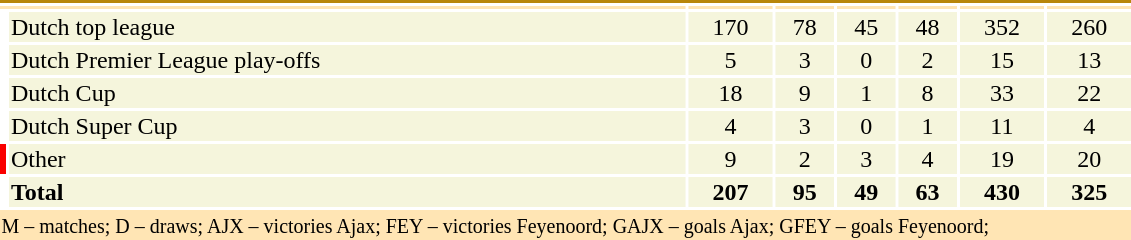<table width=60% style="text-align:center;">
<tr>
<th colspan="8" bgcolor="#B8860B"></th>
</tr>
<tr bgcolor=#ffe5b4>
<th colspan="2"></th>
<th></th>
<th></th>
<th></th>
<th></th>
<th></th>
<th></th>
</tr>
<tr bgcolor=#f5f5dc>
<td bgcolor=#ffffff><strong></strong></td>
<td align="left">Dutch top league</td>
<td>170</td>
<td>78</td>
<td>45</td>
<td>48</td>
<td>352</td>
<td>260</td>
</tr>
<tr bgcolor=#f5f5dc>
<td bgcolor=#ffffff><strong></strong></td>
<td align="left">Dutch Premier League play-offs</td>
<td>5</td>
<td>3</td>
<td>0</td>
<td>2</td>
<td>15</td>
<td>13</td>
</tr>
<tr bgcolor=#f5f5dc>
<td bgcolor=#ffffff><strong></strong></td>
<td align="left">Dutch Cup</td>
<td>18</td>
<td>9</td>
<td>1</td>
<td>8</td>
<td>33</td>
<td>22</td>
</tr>
<tr bgcolor=#f5f5dc>
<td bgcolor=#ffffff><strong></strong></td>
<td align="left">Dutch Super Cup</td>
<td>4</td>
<td>3</td>
<td>0</td>
<td>1</td>
<td>11</td>
<td>4</td>
</tr>
<tr bgcolor=#f5f5dc>
<td bgcolor=#fa0000><strong></strong></td>
<td align="left">Other</td>
<td>9</td>
<td>2</td>
<td>3</td>
<td>4</td>
<td>19</td>
<td>20</td>
</tr>
<tr bgcolor=#f5f5dc>
<td bgcolor=#ffffff><strong></strong></td>
<td align="left"><strong>Total</strong></td>
<td><strong>207</strong></td>
<td><strong>95</strong></td>
<td><strong>49</strong></td>
<td><strong>63</strong></td>
<td><strong>430</strong></td>
<td><strong>325</strong></td>
</tr>
<tr bgcolor="#ffe5b4">
<td colspan="8" align="left"><small>M – matches; D – draws; AJX – victories Ajax; FEY – victories Feyenoord; GAJX – goals Ajax; GFEY – goals Feyenoord; </small></td>
</tr>
</table>
